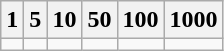<table class="wikitable">
<tr>
<th>1</th>
<th>5</th>
<th>10</th>
<th>50</th>
<th>100</th>
<th>1000</th>
</tr>
<tr align=center>
<td></td>
<td></td>
<td></td>
<td></td>
<td></td>
<td></td>
</tr>
</table>
